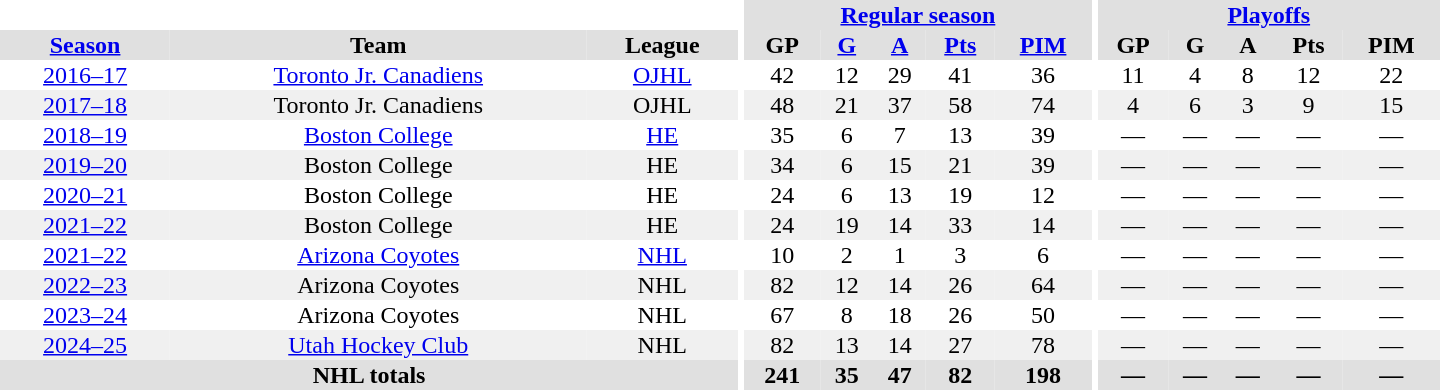<table border="0" cellpadding="1" cellspacing="0" style="text-align:center; width:60em">
<tr bgcolor="#e0e0e0">
<th colspan="3" bgcolor="#ffffff"></th>
<th rowspan="100" bgcolor="#ffffff"></th>
<th colspan="5"><a href='#'>Regular season</a></th>
<th rowspan="100" bgcolor="#ffffff"></th>
<th colspan="5"><a href='#'>Playoffs</a></th>
</tr>
<tr bgcolor="#e0e0e0">
<th><a href='#'>Season</a></th>
<th>Team</th>
<th>League</th>
<th>GP</th>
<th><a href='#'>G</a></th>
<th><a href='#'>A</a></th>
<th><a href='#'>Pts</a></th>
<th><a href='#'>PIM</a></th>
<th>GP</th>
<th>G</th>
<th>A</th>
<th>Pts</th>
<th>PIM</th>
</tr>
<tr>
<td><a href='#'>2016–17</a></td>
<td><a href='#'>Toronto Jr. Canadiens</a></td>
<td><a href='#'>OJHL</a></td>
<td>42</td>
<td>12</td>
<td>29</td>
<td>41</td>
<td>36</td>
<td>11</td>
<td>4</td>
<td>8</td>
<td>12</td>
<td>22</td>
</tr>
<tr bgcolor="#f0f0f0">
<td><a href='#'>2017–18</a></td>
<td>Toronto Jr. Canadiens</td>
<td>OJHL</td>
<td>48</td>
<td>21</td>
<td>37</td>
<td>58</td>
<td>74</td>
<td>4</td>
<td>6</td>
<td>3</td>
<td>9</td>
<td>15</td>
</tr>
<tr>
<td><a href='#'>2018–19</a></td>
<td><a href='#'>Boston College</a></td>
<td><a href='#'>HE</a></td>
<td>35</td>
<td>6</td>
<td>7</td>
<td>13</td>
<td>39</td>
<td>—</td>
<td>—</td>
<td>—</td>
<td>—</td>
<td>—</td>
</tr>
<tr bgcolor="#f0f0f0">
<td><a href='#'>2019–20</a></td>
<td>Boston College</td>
<td>HE</td>
<td>34</td>
<td>6</td>
<td>15</td>
<td>21</td>
<td>39</td>
<td>—</td>
<td>—</td>
<td>—</td>
<td>—</td>
<td>—</td>
</tr>
<tr>
<td><a href='#'>2020–21</a></td>
<td>Boston College</td>
<td>HE</td>
<td>24</td>
<td>6</td>
<td>13</td>
<td>19</td>
<td>12</td>
<td>—</td>
<td>—</td>
<td>—</td>
<td>—</td>
<td>—</td>
</tr>
<tr bgcolor="#f0f0f0">
<td><a href='#'>2021–22</a></td>
<td>Boston College</td>
<td>HE</td>
<td>24</td>
<td>19</td>
<td>14</td>
<td>33</td>
<td>14</td>
<td>—</td>
<td>—</td>
<td>—</td>
<td>—</td>
<td>—</td>
</tr>
<tr>
<td><a href='#'>2021–22</a></td>
<td><a href='#'>Arizona Coyotes</a></td>
<td><a href='#'>NHL</a></td>
<td>10</td>
<td>2</td>
<td>1</td>
<td>3</td>
<td>6</td>
<td>—</td>
<td>—</td>
<td>—</td>
<td>—</td>
<td>—</td>
</tr>
<tr bgcolor="#f0f0f0">
<td><a href='#'>2022–23</a></td>
<td>Arizona Coyotes</td>
<td>NHL</td>
<td>82</td>
<td>12</td>
<td>14</td>
<td>26</td>
<td>64</td>
<td>—</td>
<td>—</td>
<td>—</td>
<td>—</td>
<td>—</td>
</tr>
<tr>
<td><a href='#'>2023–24</a></td>
<td>Arizona Coyotes</td>
<td>NHL</td>
<td>67</td>
<td>8</td>
<td>18</td>
<td>26</td>
<td>50</td>
<td>—</td>
<td>—</td>
<td>—</td>
<td>—</td>
<td>—</td>
</tr>
<tr bgcolor="#f0f0f0">
<td><a href='#'>2024–25</a></td>
<td><a href='#'>Utah Hockey Club</a></td>
<td>NHL</td>
<td>82</td>
<td>13</td>
<td>14</td>
<td>27</td>
<td>78</td>
<td>—</td>
<td>—</td>
<td>—</td>
<td>—</td>
<td>—</td>
</tr>
<tr bgcolor="#e0e0e0">
<th colspan="3">NHL totals</th>
<th>241</th>
<th>35</th>
<th>47</th>
<th>82</th>
<th>198</th>
<th>—</th>
<th>—</th>
<th>—</th>
<th>—</th>
<th>—</th>
</tr>
</table>
